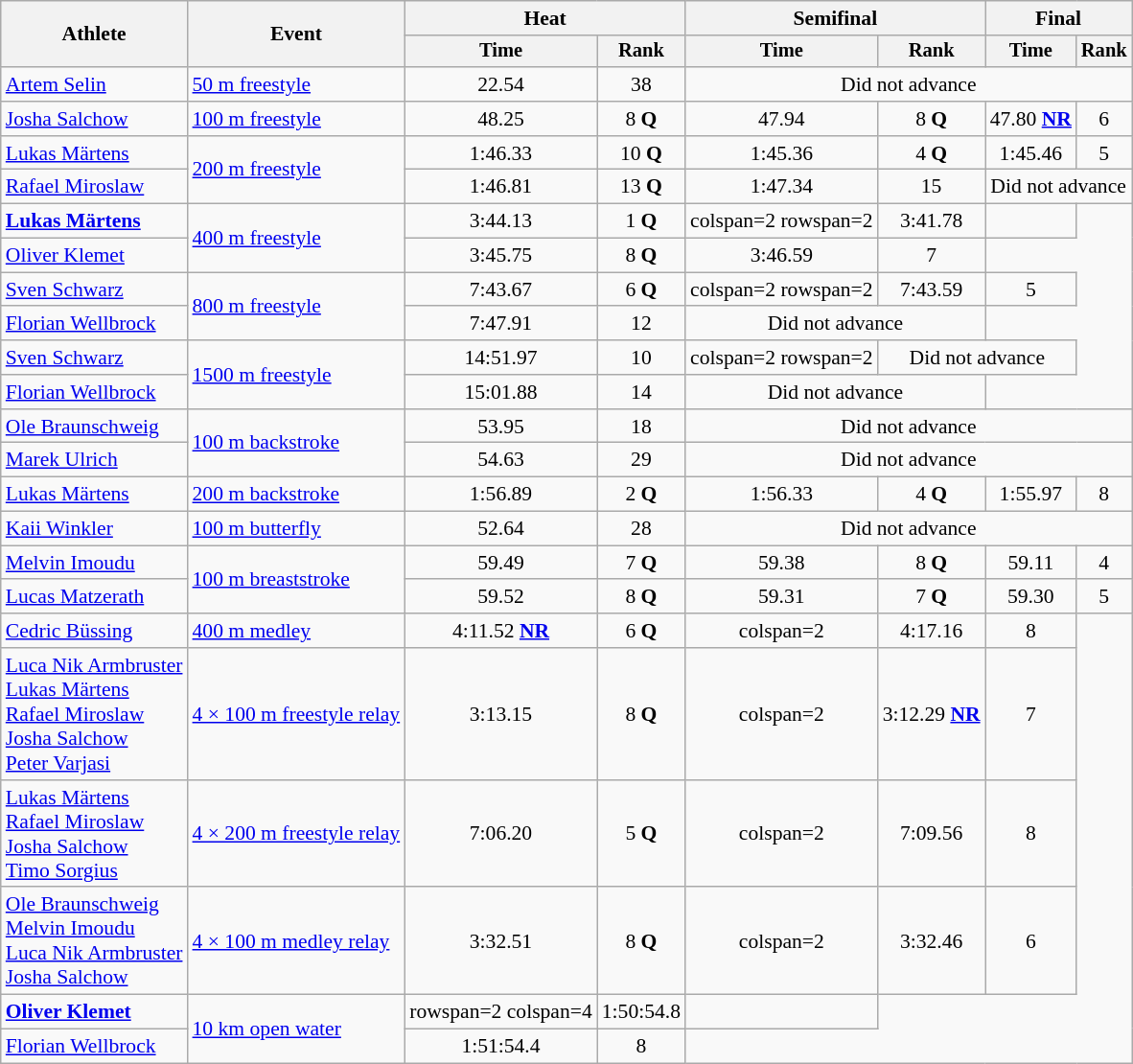<table class=wikitable style="font-size:90%;">
<tr>
<th rowspan=2>Athlete</th>
<th rowspan=2>Event</th>
<th colspan=2>Heat</th>
<th colspan=2>Semifinal</th>
<th colspan=2>Final</th>
</tr>
<tr style="font-size:95%">
<th>Time</th>
<th>Rank</th>
<th>Time</th>
<th>Rank</th>
<th>Time</th>
<th>Rank</th>
</tr>
<tr align=center>
<td align=left><a href='#'>Artem Selin</a></td>
<td align=left><a href='#'>50 m freestyle</a></td>
<td>22.54</td>
<td>38</td>
<td colspan=4>Did not advance</td>
</tr>
<tr align=center>
<td align=left><a href='#'>Josha Salchow</a></td>
<td align=left><a href='#'>100 m freestyle</a></td>
<td>48.25</td>
<td>8 <strong>Q</strong></td>
<td>47.94</td>
<td>8 <strong>Q</strong></td>
<td>47.80 <strong><a href='#'>NR</a></strong></td>
<td>6</td>
</tr>
<tr align=center>
<td align=left><a href='#'>Lukas Märtens</a></td>
<td align=left rowspan=2><a href='#'>200 m freestyle</a></td>
<td>1:46.33</td>
<td>10 <strong>Q</strong></td>
<td>1:45.36</td>
<td>4 <strong>Q</strong></td>
<td>1:45.46</td>
<td>5</td>
</tr>
<tr align=center>
<td align=left><a href='#'>Rafael Miroslaw</a></td>
<td>1:46.81</td>
<td>13 <strong>Q</strong></td>
<td>1:47.34</td>
<td>15</td>
<td colspan="2">Did not advance</td>
</tr>
<tr align=center>
<td align=left><strong><a href='#'>Lukas Märtens</a></strong></td>
<td align=left rowspan=2><a href='#'>400 m freestyle</a></td>
<td>3:44.13</td>
<td>1 <strong>Q</strong></td>
<td>colspan=2 rowspan=2 </td>
<td>3:41.78</td>
<td></td>
</tr>
<tr align=center>
<td align=left><a href='#'>Oliver Klemet</a></td>
<td>3:45.75</td>
<td>8 <strong>Q</strong></td>
<td>3:46.59</td>
<td>7</td>
</tr>
<tr align=center>
<td align=left><a href='#'>Sven Schwarz</a></td>
<td align=left rowspan=2><a href='#'>800 m freestyle</a></td>
<td>7:43.67</td>
<td>6 <strong>Q</strong></td>
<td>colspan=2 rowspan=2 </td>
<td>7:43.59</td>
<td>5</td>
</tr>
<tr align=center>
<td align=left><a href='#'>Florian Wellbrock</a></td>
<td>7:47.91</td>
<td>12</td>
<td colspan="2">Did not advance</td>
</tr>
<tr align=center>
<td align=left><a href='#'>Sven Schwarz</a></td>
<td align=left rowspan=2><a href='#'>1500 m freestyle</a></td>
<td>14:51.97</td>
<td>10</td>
<td>colspan=2 rowspan=2 </td>
<td colspan="2">Did not advance</td>
</tr>
<tr align=center>
<td align=left><a href='#'>Florian Wellbrock</a></td>
<td>15:01.88</td>
<td>14</td>
<td colspan="2">Did not advance</td>
</tr>
<tr align=center>
<td align=left><a href='#'>Ole Braunschweig</a></td>
<td align=left rowspan=2><a href='#'>100 m backstroke</a></td>
<td>53.95</td>
<td>18</td>
<td colspan="4">Did not advance</td>
</tr>
<tr align=center>
<td align=left><a href='#'>Marek Ulrich</a></td>
<td>54.63</td>
<td>29</td>
<td colspan="4">Did not advance</td>
</tr>
<tr align=center>
<td align=left><a href='#'>Lukas Märtens</a></td>
<td align=left><a href='#'>200 m backstroke</a></td>
<td>1:56.89</td>
<td>2 <strong>Q</strong></td>
<td>1:56.33</td>
<td>4 <strong>Q</strong></td>
<td>1:55.97</td>
<td>8</td>
</tr>
<tr align=center>
<td align=left><a href='#'>Kaii Winkler</a></td>
<td align=left><a href='#'>100 m butterfly</a></td>
<td>52.64</td>
<td>28</td>
<td colspan="4">Did not advance</td>
</tr>
<tr align=center>
<td align=left><a href='#'>Melvin Imoudu</a></td>
<td align=left rowspan=2><a href='#'>100 m breaststroke</a></td>
<td>59.49</td>
<td>7 <strong>Q</strong></td>
<td>59.38</td>
<td>8 <strong>Q</strong></td>
<td>59.11</td>
<td>4</td>
</tr>
<tr align=center>
<td align=left><a href='#'>Lucas Matzerath</a></td>
<td>59.52</td>
<td>8 <strong>Q</strong></td>
<td>59.31</td>
<td>7 <strong>Q</strong></td>
<td>59.30</td>
<td>5</td>
</tr>
<tr align=center>
<td align=left><a href='#'>Cedric Büssing</a></td>
<td align=left><a href='#'>400 m medley</a></td>
<td>4:11.52 <strong><a href='#'>NR</a></strong></td>
<td>6 <strong>Q</strong></td>
<td>colspan=2 </td>
<td>4:17.16</td>
<td>8</td>
</tr>
<tr align=center>
<td align=left><a href='#'>Luca Nik Armbruster</a><br><a href='#'>Lukas Märtens</a><br><a href='#'>Rafael Miroslaw</a><br><a href='#'>Josha Salchow</a><br><a href='#'>Peter Varjasi</a></td>
<td align=left><a href='#'>4 × 100 m freestyle relay</a></td>
<td>3:13.15</td>
<td>8 <strong>Q</strong></td>
<td>colspan=2 </td>
<td>3:12.29 <strong><a href='#'>NR</a></strong></td>
<td>7</td>
</tr>
<tr align=center>
<td align=left><a href='#'>Lukas Märtens</a><br><a href='#'>Rafael Miroslaw</a><br><a href='#'>Josha Salchow</a><br><a href='#'>Timo Sorgius</a></td>
<td align=left><a href='#'>4 × 200 m freestyle relay</a></td>
<td>7:06.20</td>
<td>5 <strong>Q</strong></td>
<td>colspan=2 </td>
<td>7:09.56</td>
<td>8</td>
</tr>
<tr align=center>
<td align=left><a href='#'>Ole Braunschweig</a><br><a href='#'>Melvin Imoudu</a><br><a href='#'>Luca Nik Armbruster</a><br><a href='#'>Josha Salchow</a></td>
<td align=left><a href='#'>4 × 100 m medley relay</a></td>
<td>3:32.51</td>
<td>8 <strong>Q</strong></td>
<td>colspan=2 </td>
<td>3:32.46</td>
<td>6</td>
</tr>
<tr align=center>
<td align=left><strong><a href='#'>Oliver Klemet</a></strong></td>
<td align=left rowspan=2><a href='#'>10 km open water</a></td>
<td>rowspan=2 colspan=4 </td>
<td>1:50:54.8</td>
<td></td>
</tr>
<tr align=center>
<td align=left><a href='#'>Florian Wellbrock</a></td>
<td>1:51:54.4</td>
<td>8</td>
</tr>
</table>
